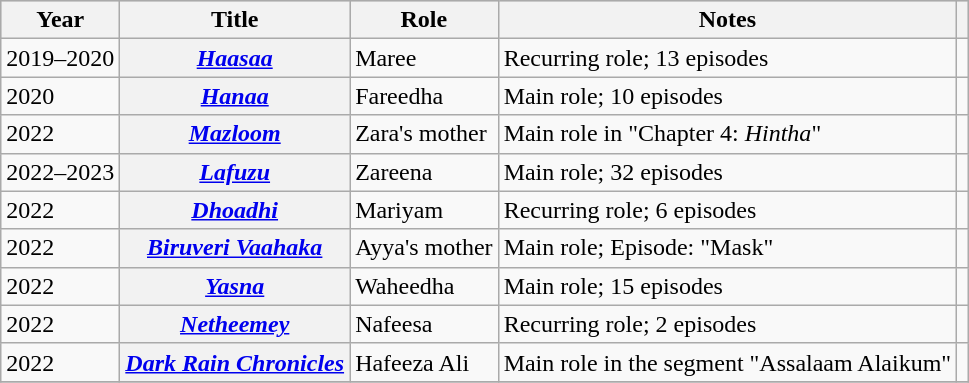<table class="wikitable sortable plainrowheaders">
<tr style="background:#ccc; text-align:center;">
<th scope="col">Year</th>
<th scope="col">Title</th>
<th scope="col">Role</th>
<th scope="col">Notes</th>
<th scope="col" class="unsortable"></th>
</tr>
<tr>
<td>2019–2020</td>
<th scope="row"><em><a href='#'>Haasaa</a></em></th>
<td>Maree</td>
<td>Recurring role; 13 episodes</td>
<td style="text-align: center;"></td>
</tr>
<tr>
<td>2020</td>
<th scope="row"><a href='#'><em>Hanaa</em></a></th>
<td>Fareedha</td>
<td>Main role; 10 episodes</td>
<td style="text-align: center;"></td>
</tr>
<tr>
<td>2022</td>
<th scope="row"><em><a href='#'>Mazloom</a></em></th>
<td>Zara's mother</td>
<td>Main role in "Chapter 4: <em>Hintha</em>"</td>
<td style="text-align: center;"></td>
</tr>
<tr>
<td>2022–2023</td>
<th scope="row"><em><a href='#'>Lafuzu</a></em></th>
<td>Zareena</td>
<td>Main role; 32 episodes</td>
<td style="text-align: center;"></td>
</tr>
<tr>
<td>2022</td>
<th scope="row"><em><a href='#'>Dhoadhi</a></em></th>
<td>Mariyam</td>
<td>Recurring role; 6 episodes</td>
<td style="text-align: center;"></td>
</tr>
<tr>
<td>2022</td>
<th scope="row"><em><a href='#'>Biruveri Vaahaka</a></em></th>
<td>Ayya's mother</td>
<td>Main role; Episode: "Mask"</td>
<td style="text-align: center;"></td>
</tr>
<tr>
<td>2022</td>
<th scope="row"><em><a href='#'>Yasna</a></em></th>
<td>Waheedha</td>
<td>Main role; 15 episodes</td>
<td style="text-align: center;"></td>
</tr>
<tr>
<td>2022</td>
<th scope="row"><em><a href='#'>Netheemey</a></em></th>
<td>Nafeesa</td>
<td>Recurring role; 2 episodes</td>
<td style="text-align: center;"></td>
</tr>
<tr>
<td>2022</td>
<th scope="row"><em><a href='#'>Dark Rain Chronicles</a></em></th>
<td>Hafeeza Ali</td>
<td>Main role in the segment "Assalaam Alaikum"</td>
<td style="text-align: center;"></td>
</tr>
<tr>
</tr>
</table>
